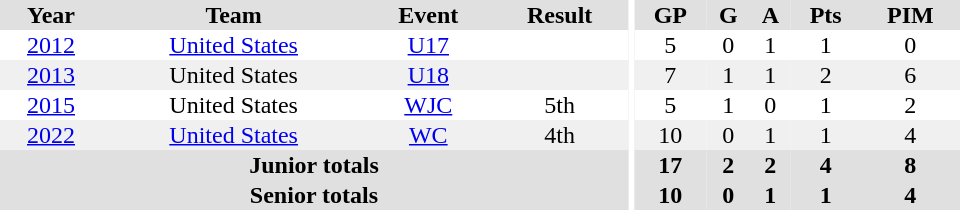<table border="0" cellpadding="1" cellspacing="0" ID="Table3" style="text-align:center; width:40em">
<tr bgcolor="#e0e0e0">
<th>Year</th>
<th>Team</th>
<th>Event</th>
<th>Result</th>
<th rowspan="99" bgcolor="#ffffff"></th>
<th>GP</th>
<th>G</th>
<th>A</th>
<th>Pts</th>
<th>PIM</th>
</tr>
<tr>
<td><a href='#'>2012</a></td>
<td><a href='#'>United States</a></td>
<td><a href='#'>U17</a></td>
<td></td>
<td>5</td>
<td>0</td>
<td>1</td>
<td>1</td>
<td>0</td>
</tr>
<tr bgcolor="#f0f0f0">
<td><a href='#'>2013</a></td>
<td>United States</td>
<td><a href='#'>U18</a></td>
<td></td>
<td>7</td>
<td>1</td>
<td>1</td>
<td>2</td>
<td>6</td>
</tr>
<tr>
<td><a href='#'>2015</a></td>
<td>United States</td>
<td><a href='#'>WJC</a></td>
<td>5th</td>
<td>5</td>
<td>1</td>
<td>0</td>
<td>1</td>
<td>2</td>
</tr>
<tr bgcolor="#f0f0f0">
<td><a href='#'>2022</a></td>
<td><a href='#'>United States</a></td>
<td><a href='#'>WC</a></td>
<td>4th</td>
<td>10</td>
<td>0</td>
<td>1</td>
<td>1</td>
<td>4</td>
</tr>
<tr bgcolor="#e0e0e0">
<th colspan="4">Junior totals</th>
<th>17</th>
<th>2</th>
<th>2</th>
<th>4</th>
<th>8</th>
</tr>
<tr bgcolor="#e0e0e0">
<th colspan="4">Senior totals</th>
<th>10</th>
<th>0</th>
<th>1</th>
<th>1</th>
<th>4</th>
</tr>
</table>
